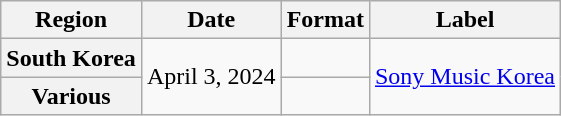<table class="wikitable plainrowheaders" style="text-align:center">
<tr>
<th scope="col">Region</th>
<th scope="col">Date</th>
<th scope="col">Format</th>
<th scope="col">Label</th>
</tr>
<tr>
<th scope="row">South Korea</th>
<td rowspan="2">April 3, 2024</td>
<td></td>
<td rowspan="2"><a href='#'>Sony Music Korea</a></td>
</tr>
<tr>
<th scope="row">Various</th>
<td></td>
</tr>
</table>
